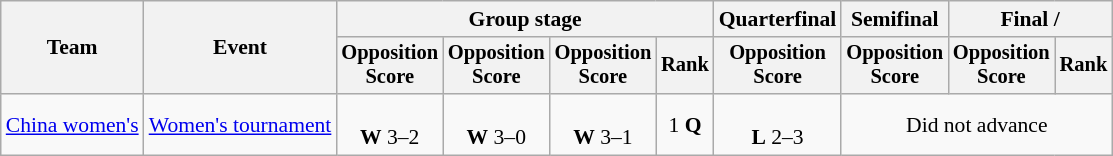<table class="wikitable" style="font-size:90%">
<tr>
<th rowspan=2>Team</th>
<th rowspan=2>Event</th>
<th colspan=4>Group stage</th>
<th>Quarterfinal</th>
<th>Semifinal</th>
<th colspan=2>Final / </th>
</tr>
<tr style="font-size:95%">
<th>Opposition<br>Score</th>
<th>Opposition<br>Score</th>
<th>Opposition<br>Score</th>
<th>Rank</th>
<th>Opposition<br>Score</th>
<th>Opposition<br>Score</th>
<th>Opposition<br>Score</th>
<th>Rank</th>
</tr>
<tr align=center>
<td align=left><a href='#'>China women's</a></td>
<td align=left><a href='#'>Women's tournament</a></td>
<td><br><strong>W</strong> 3–2</td>
<td><br><strong>W</strong> 3–0</td>
<td><br><strong>W</strong> 3–1</td>
<td>1 <strong>Q</strong></td>
<td><br><strong>L</strong> 2–3</td>
<td colspan=3>Did not advance</td>
</tr>
</table>
